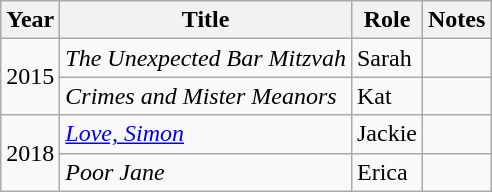<table class="wikitable">
<tr>
<th>Year</th>
<th>Title</th>
<th>Role</th>
<th>Notes</th>
</tr>
<tr>
<td rowspan="2">2015</td>
<td><em>The Unexpected Bar Mitzvah</em></td>
<td>Sarah</td>
<td></td>
</tr>
<tr>
<td><em>Crimes and Mister Meanors</em></td>
<td>Kat</td>
<td></td>
</tr>
<tr>
<td rowspan="2">2018</td>
<td><em><a href='#'>Love, Simon</a></em></td>
<td>Jackie</td>
<td></td>
</tr>
<tr>
<td><em>Poor Jane</em></td>
<td>Erica</td>
<td></td>
</tr>
</table>
